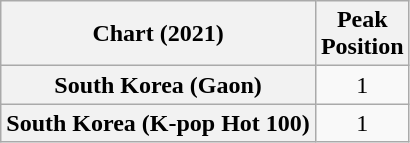<table class="wikitable sortable plainrowheaders" style="text-align:center">
<tr>
<th scope="col">Chart (2021)</th>
<th scope="col">Peak<br>Position</th>
</tr>
<tr>
<th scope="row">South Korea (Gaon)</th>
<td>1</td>
</tr>
<tr>
<th scope="row">South Korea (K-pop Hot 100)</th>
<td>1</td>
</tr>
</table>
